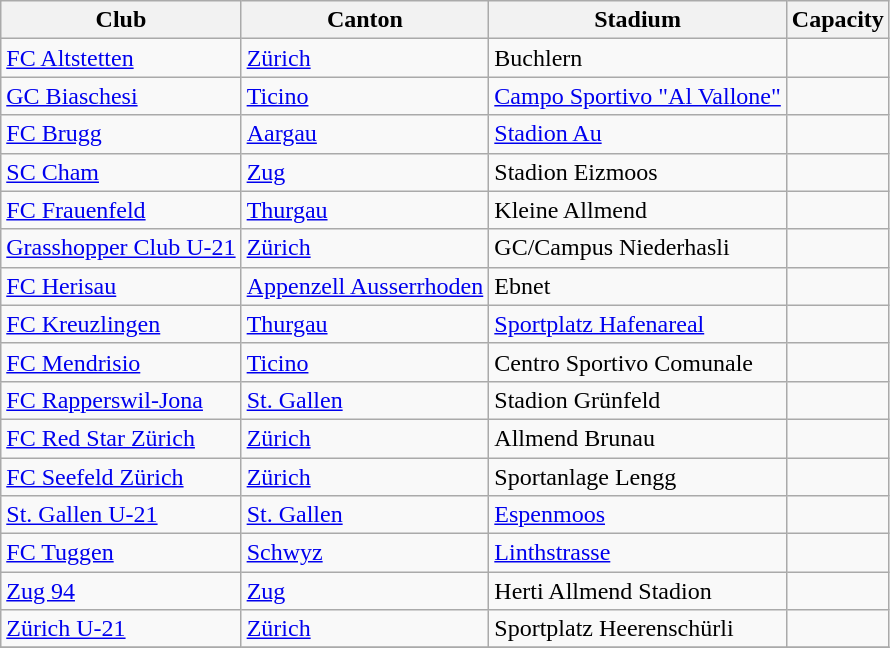<table class="wikitable">
<tr>
<th>Club</th>
<th>Canton</th>
<th>Stadium</th>
<th>Capacity</th>
</tr>
<tr>
<td><a href='#'>FC Altstetten</a></td>
<td><a href='#'>Zürich</a></td>
<td>Buchlern</td>
<td></td>
</tr>
<tr>
<td><a href='#'>GC Biaschesi</a></td>
<td><a href='#'>Ticino</a></td>
<td><a href='#'>Campo Sportivo "Al Vallone"</a></td>
<td></td>
</tr>
<tr>
<td><a href='#'>FC Brugg</a></td>
<td><a href='#'>Aargau</a></td>
<td><a href='#'>Stadion Au</a></td>
<td></td>
</tr>
<tr>
<td><a href='#'>SC Cham</a></td>
<td><a href='#'>Zug</a></td>
<td>Stadion Eizmoos</td>
<td></td>
</tr>
<tr>
<td><a href='#'>FC Frauenfeld</a></td>
<td><a href='#'>Thurgau</a></td>
<td>Kleine Allmend</td>
<td></td>
</tr>
<tr>
<td><a href='#'>Grasshopper Club U-21</a></td>
<td><a href='#'>Zürich</a></td>
<td>GC/Campus Niederhasli</td>
<td></td>
</tr>
<tr>
<td><a href='#'>FC Herisau</a></td>
<td><a href='#'>Appenzell Ausserrhoden</a></td>
<td>Ebnet</td>
<td></td>
</tr>
<tr>
<td><a href='#'>FC Kreuzlingen</a></td>
<td><a href='#'>Thurgau</a></td>
<td><a href='#'>Sportplatz Hafenareal</a></td>
<td></td>
</tr>
<tr>
<td><a href='#'>FC Mendrisio</a></td>
<td><a href='#'>Ticino</a></td>
<td>Centro Sportivo Comunale</td>
<td></td>
</tr>
<tr>
<td><a href='#'>FC Rapperswil-Jona</a></td>
<td><a href='#'>St. Gallen</a></td>
<td>Stadion Grünfeld</td>
<td></td>
</tr>
<tr>
<td><a href='#'>FC Red Star Zürich</a></td>
<td><a href='#'>Zürich</a></td>
<td>Allmend Brunau</td>
<td></td>
</tr>
<tr>
<td><a href='#'>FC Seefeld Zürich</a></td>
<td><a href='#'>Zürich</a></td>
<td>Sportanlage Lengg</td>
<td></td>
</tr>
<tr>
<td><a href='#'>St. Gallen U-21</a></td>
<td><a href='#'>St. Gallen</a></td>
<td><a href='#'>Espenmoos</a></td>
<td></td>
</tr>
<tr>
<td><a href='#'>FC Tuggen</a></td>
<td><a href='#'>Schwyz</a></td>
<td><a href='#'>Linthstrasse</a></td>
<td></td>
</tr>
<tr>
<td><a href='#'>Zug 94</a></td>
<td><a href='#'>Zug</a></td>
<td>Herti Allmend Stadion</td>
<td></td>
</tr>
<tr>
<td><a href='#'>Zürich U-21</a></td>
<td><a href='#'>Zürich</a></td>
<td>Sportplatz Heerenschürli</td>
<td></td>
</tr>
<tr>
</tr>
</table>
